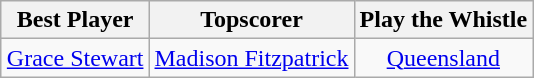<table class=wikitable style="text-align:center; margin:auto">
<tr>
<th>Best Player</th>
<th>Topscorer</th>
<th>Play the Whistle</th>
</tr>
<tr>
<td> <a href='#'>Grace Stewart</a></td>
<td> <a href='#'>Madison Fitzpatrick</a></td>
<td> <a href='#'>Queensland</a></td>
</tr>
</table>
